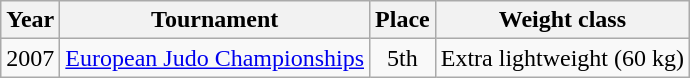<table class=wikitable>
<tr>
<th>Year</th>
<th>Tournament</th>
<th>Place</th>
<th>Weight class</th>
</tr>
<tr>
<td>2007</td>
<td><a href='#'>European Judo Championships</a></td>
<td align="center">5th</td>
<td>Extra lightweight (60 kg)</td>
</tr>
</table>
